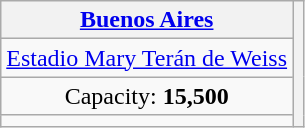<table class="wikitable" style="text-align:center;">
<tr>
<th><a href='#'>Buenos Aires</a></th>
<th rowspan="4"></th>
</tr>
<tr>
<td><a href='#'>Estadio Mary Terán de Weiss</a></td>
</tr>
<tr>
<td>Capacity: <strong>15,500</strong></td>
</tr>
<tr>
<td></td>
</tr>
</table>
